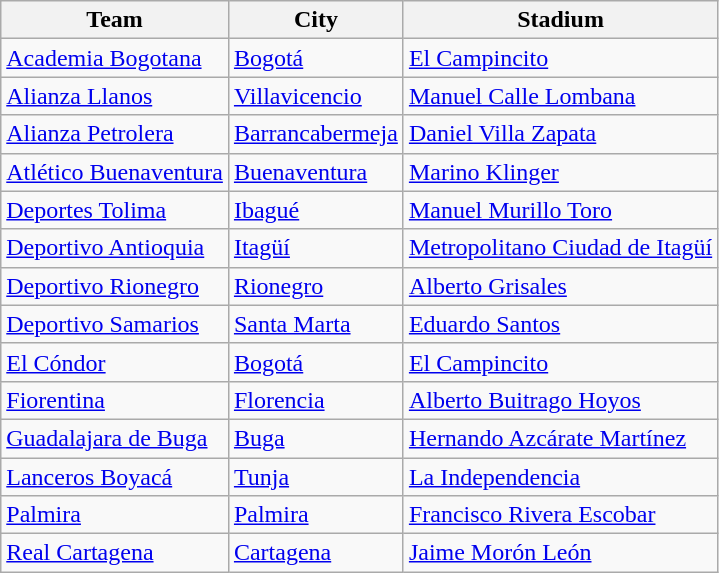<table class="wikitable sortable">
<tr>
<th>Team</th>
<th>City</th>
<th>Stadium</th>
</tr>
<tr>
<td><a href='#'>Academia Bogotana</a></td>
<td><a href='#'>Bogotá</a></td>
<td><a href='#'>El Campincito</a></td>
</tr>
<tr>
<td><a href='#'>Alianza Llanos</a></td>
<td><a href='#'>Villavicencio</a></td>
<td><a href='#'>Manuel Calle Lombana</a></td>
</tr>
<tr>
<td><a href='#'>Alianza Petrolera</a></td>
<td><a href='#'>Barrancabermeja</a></td>
<td><a href='#'>Daniel Villa Zapata</a></td>
</tr>
<tr>
<td><a href='#'>Atlético Buenaventura</a></td>
<td><a href='#'>Buenaventura</a></td>
<td><a href='#'>Marino Klinger</a></td>
</tr>
<tr>
<td><a href='#'>Deportes Tolima</a></td>
<td><a href='#'>Ibagué</a></td>
<td><a href='#'>Manuel Murillo Toro</a></td>
</tr>
<tr>
<td><a href='#'>Deportivo Antioquia</a></td>
<td><a href='#'>Itagüí</a></td>
<td><a href='#'>Metropolitano Ciudad de Itagüí</a></td>
</tr>
<tr>
<td><a href='#'>Deportivo Rionegro</a></td>
<td><a href='#'>Rionegro</a></td>
<td><a href='#'>Alberto Grisales</a></td>
</tr>
<tr>
<td><a href='#'>Deportivo Samarios</a></td>
<td><a href='#'>Santa Marta</a></td>
<td><a href='#'>Eduardo Santos</a></td>
</tr>
<tr>
<td><a href='#'>El Cóndor</a></td>
<td><a href='#'>Bogotá</a></td>
<td><a href='#'>El Campincito</a></td>
</tr>
<tr>
<td><a href='#'>Fiorentina</a></td>
<td><a href='#'>Florencia</a></td>
<td><a href='#'>Alberto Buitrago Hoyos</a></td>
</tr>
<tr>
<td><a href='#'>Guadalajara de Buga</a></td>
<td><a href='#'>Buga</a></td>
<td><a href='#'>Hernando Azcárate Martínez</a></td>
</tr>
<tr>
<td><a href='#'>Lanceros Boyacá</a></td>
<td><a href='#'>Tunja</a></td>
<td><a href='#'>La Independencia</a></td>
</tr>
<tr>
<td><a href='#'>Palmira</a></td>
<td><a href='#'>Palmira</a></td>
<td><a href='#'>Francisco Rivera Escobar</a></td>
</tr>
<tr>
<td><a href='#'>Real Cartagena</a></td>
<td><a href='#'>Cartagena</a></td>
<td><a href='#'>Jaime Morón León</a></td>
</tr>
</table>
